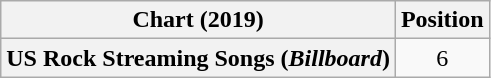<table class="wikitable plainrowheaders" style="text-align:center">
<tr>
<th>Chart (2019)</th>
<th>Position</th>
</tr>
<tr>
<th scope="row">US Rock Streaming Songs (<em>Billboard</em>)</th>
<td>6</td>
</tr>
</table>
